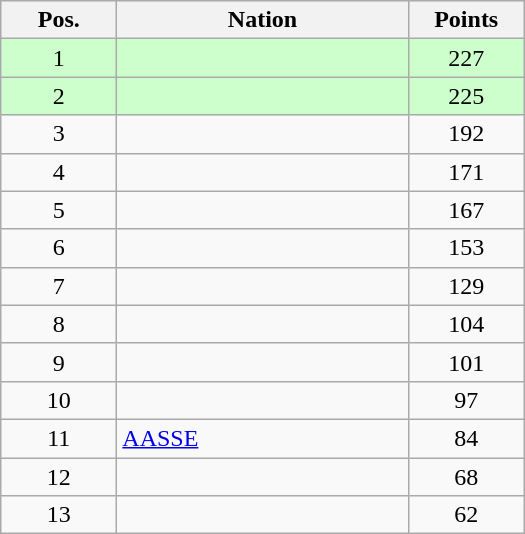<table class="wikitable gauche" cellspacing="1" style="width:350px;">
<tr style="background:#efefef; text-align:center;">
<th style="width:70px;">Pos.</th>
<th>Nation</th>
<th style="width:70px;">Points</th>
</tr>
<tr style="vertical-align:top; text-align:center; background:#ccffcc;">
<td>1</td>
<td style="text-align:left;"></td>
<td>227</td>
</tr>
<tr style="vertical-align:top; text-align:center; background:#ccffcc;">
<td>2</td>
<td style="text-align:left;"></td>
<td>225</td>
</tr>
<tr style="vertical-align:top; text-align:center;">
<td>3</td>
<td style="text-align:left;"></td>
<td>192</td>
</tr>
<tr style="vertical-align:top; text-align:center;">
<td>4</td>
<td style="text-align:left;"></td>
<td>171</td>
</tr>
<tr style="vertical-align:top; text-align:center;">
<td>5</td>
<td style="text-align:left;"></td>
<td>167</td>
</tr>
<tr style="vertical-align:top; text-align:center;">
<td>6</td>
<td style="text-align:left;"></td>
<td>153</td>
</tr>
<tr style="vertical-align:top; text-align:center;">
<td>7</td>
<td style="text-align:left;"></td>
<td>129</td>
</tr>
<tr style="vertical-align:top; text-align:center;">
<td>8</td>
<td style="text-align:left;"></td>
<td>104</td>
</tr>
<tr style="vertical-align:top; text-align:center;">
<td>9</td>
<td style="text-align:left;"></td>
<td>101</td>
</tr>
<tr style="vertical-align:top; text-align:center;">
<td>10</td>
<td style="text-align:left;"></td>
<td>97</td>
</tr>
<tr style="vertical-align:top; text-align:center;">
<td>11</td>
<td style="text-align:left;"> <a href='#'>AASSE</a></td>
<td>84</td>
</tr>
<tr style="vertical-align:top; text-align:center;">
<td>12</td>
<td style="text-align:left;"></td>
<td>68</td>
</tr>
<tr style="vertical-align:top; text-align:center;">
<td>13</td>
<td style="text-align:left;"></td>
<td>62</td>
</tr>
</table>
